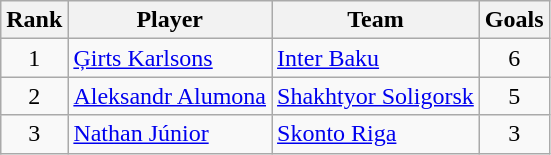<table class="wikitable">
<tr>
<th>Rank</th>
<th>Player</th>
<th>Team</th>
<th>Goals</th>
</tr>
<tr>
<td align=center>1</td>
<td> <a href='#'>Ģirts Karlsons</a></td>
<td> <a href='#'>Inter Baku</a></td>
<td align=center>6</td>
</tr>
<tr>
<td align=center>2</td>
<td> <a href='#'>Aleksandr Alumona</a></td>
<td> <a href='#'>Shakhtyor Soligorsk</a></td>
<td align=center>5</td>
</tr>
<tr>
<td align=center>3</td>
<td> <a href='#'>Nathan Júnior</a></td>
<td> <a href='#'>Skonto Riga</a></td>
<td align=center>3</td>
</tr>
</table>
